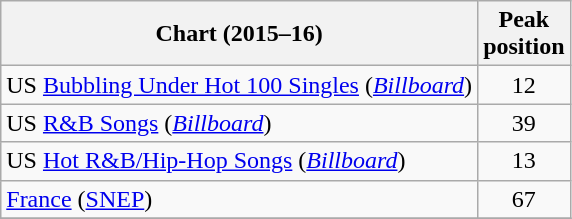<table class="wikitable sortable">
<tr>
<th>Chart (2015–16)</th>
<th>Peak <br> position</th>
</tr>
<tr>
<td>US <a href='#'>Bubbling Under Hot 100 Singles</a> (<a href='#'><em>Billboard</em></a>)</td>
<td align="center">12</td>
</tr>
<tr>
<td>US <a href='#'>R&B Songs</a> (<a href='#'><em>Billboard</em></a>)</td>
<td align="center">39</td>
</tr>
<tr>
<td>US <a href='#'>Hot R&B/Hip-Hop Songs</a> (<a href='#'><em>Billboard</em></a>)</td>
<td align="center">13</td>
</tr>
<tr>
<td><a href='#'>France</a> (<a href='#'>SNEP</a>)</td>
<td align="center">67</td>
</tr>
<tr>
</tr>
</table>
